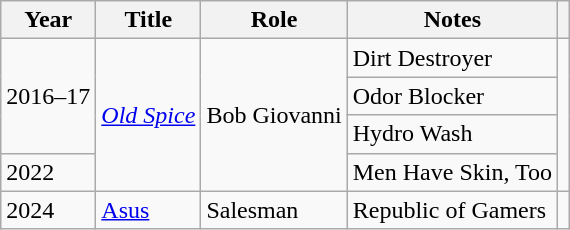<table class="wikitable sortable">
<tr>
<th>Year</th>
<th>Title</th>
<th>Role</th>
<th>Notes</th>
<th class="unsortable"></th>
</tr>
<tr>
<td rowspan="3">2016–17</td>
<td rowspan="4"><em><a href='#'>Old Spice</a></em></td>
<td rowspan="4">Bob Giovanni</td>
<td>Dirt Destroyer</td>
<td rowspan="4"></td>
</tr>
<tr>
<td>Odor Blocker</td>
</tr>
<tr>
<td>Hydro Wash</td>
</tr>
<tr>
<td rowspan="1">2022</td>
<td>Men Have Skin, Too</td>
</tr>
<tr>
<td>2024</td>
<td><a href='#'>Asus</a></td>
<td>Salesman</td>
<td>Republic of Gamers</td>
<td></td>
</tr>
</table>
